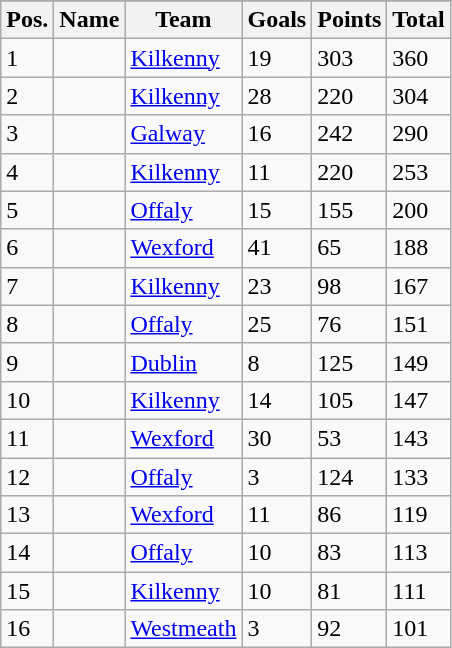<table class="wikitable sortable">
<tr>
</tr>
<tr>
<th>Pos.</th>
<th>Name</th>
<th>Team</th>
<th>Goals</th>
<th>Points</th>
<th>Total</th>
</tr>
<tr>
<td>1</td>
<td><strong></strong></td>
<td><a href='#'>Kilkenny</a></td>
<td>19</td>
<td>303</td>
<td>360</td>
</tr>
<tr>
<td>2</td>
<td></td>
<td><a href='#'>Kilkenny</a></td>
<td>28</td>
<td>220</td>
<td>304</td>
</tr>
<tr>
<td>3</td>
<td></td>
<td><a href='#'>Galway</a></td>
<td>16</td>
<td>242</td>
<td>290</td>
</tr>
<tr>
<td>4</td>
<td></td>
<td><a href='#'>Kilkenny</a></td>
<td>11</td>
<td>220</td>
<td>253</td>
</tr>
<tr>
<td>5</td>
<td></td>
<td><a href='#'>Offaly</a></td>
<td>15</td>
<td>155</td>
<td>200</td>
</tr>
<tr>
<td>6</td>
<td></td>
<td><a href='#'>Wexford</a></td>
<td>41</td>
<td>65</td>
<td>188</td>
</tr>
<tr>
<td>7</td>
<td></td>
<td><a href='#'>Kilkenny</a></td>
<td>23</td>
<td>98</td>
<td>167</td>
</tr>
<tr>
<td>8</td>
<td></td>
<td><a href='#'>Offaly</a></td>
<td>25</td>
<td>76</td>
<td>151</td>
</tr>
<tr>
<td>9</td>
<td><strong></strong></td>
<td><a href='#'>Dublin</a></td>
<td>8</td>
<td>125</td>
<td>149</td>
</tr>
<tr>
<td>10</td>
<td></td>
<td><a href='#'>Kilkenny</a></td>
<td>14</td>
<td>105</td>
<td>147</td>
</tr>
<tr>
<td>11</td>
<td></td>
<td><a href='#'>Wexford</a></td>
<td>30</td>
<td>53</td>
<td>143</td>
</tr>
<tr>
<td>12</td>
<td></td>
<td><a href='#'>Offaly</a></td>
<td>3</td>
<td>124</td>
<td>133</td>
</tr>
<tr>
<td>13</td>
<td></td>
<td><a href='#'>Wexford</a></td>
<td>11</td>
<td>86</td>
<td>119</td>
</tr>
<tr>
<td>14</td>
<td></td>
<td><a href='#'>Offaly</a></td>
<td>10</td>
<td>83</td>
<td>113</td>
</tr>
<tr>
<td>15</td>
<td></td>
<td><a href='#'>Kilkenny</a></td>
<td>10</td>
<td>81</td>
<td>111</td>
</tr>
<tr>
<td>16</td>
<td></td>
<td><a href='#'>Westmeath</a></td>
<td>3</td>
<td>92</td>
<td>101</td>
</tr>
</table>
